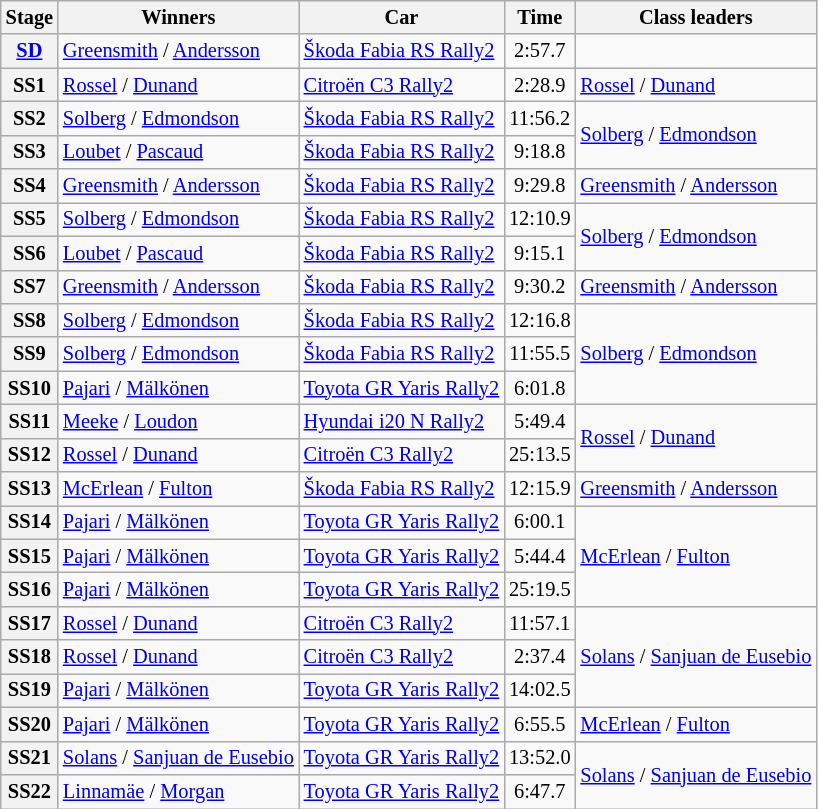<table class="wikitable" style="font-size:85%">
<tr>
<th>Stage</th>
<th>Winners</th>
<th>Car</th>
<th>Time</th>
<th>Class leaders</th>
</tr>
<tr>
<th><a href='#'>SD</a></th>
<td><a href='#'>Greensmith</a> / <a href='#'>Andersson</a></td>
<td><a href='#'>Škoda Fabia RS Rally2</a></td>
<td align="center">2:57.7</td>
<td></td>
</tr>
<tr>
<th>SS1</th>
<td><a href='#'>Rossel</a> / <a href='#'>Dunand</a></td>
<td><a href='#'>Citroën C3 Rally2</a></td>
<td align="center">2:28.9</td>
<td><a href='#'>Rossel</a> / <a href='#'>Dunand</a></td>
</tr>
<tr>
<th>SS2</th>
<td><a href='#'>Solberg</a> / <a href='#'>Edmondson</a></td>
<td><a href='#'>Škoda Fabia RS Rally2</a></td>
<td align="center">11:56.2</td>
<td rowspan=2><a href='#'>Solberg</a> / <a href='#'>Edmondson</a></td>
</tr>
<tr>
<th>SS3</th>
<td><a href='#'>Loubet</a> / <a href='#'>Pascaud</a></td>
<td><a href='#'>Škoda Fabia RS Rally2</a></td>
<td align="center">9:18.8</td>
</tr>
<tr>
<th>SS4</th>
<td><a href='#'>Greensmith</a> / <a href='#'>Andersson</a></td>
<td><a href='#'>Škoda Fabia RS Rally2</a></td>
<td align="center">9:29.8</td>
<td><a href='#'>Greensmith</a> / <a href='#'>Andersson</a></td>
</tr>
<tr>
<th>SS5</th>
<td><a href='#'>Solberg</a> / <a href='#'>Edmondson</a></td>
<td><a href='#'>Škoda Fabia RS Rally2</a></td>
<td align="center">12:10.9</td>
<td rowspan=2><a href='#'>Solberg</a> / <a href='#'>Edmondson</a></td>
</tr>
<tr>
<th>SS6</th>
<td><a href='#'>Loubet</a> / <a href='#'>Pascaud</a></td>
<td><a href='#'>Škoda Fabia RS Rally2</a></td>
<td align="center">9:15.1</td>
</tr>
<tr>
<th>SS7</th>
<td><a href='#'>Greensmith</a> / <a href='#'>Andersson</a></td>
<td><a href='#'>Škoda Fabia RS Rally2</a></td>
<td align="center">9:30.2</td>
<td><a href='#'>Greensmith</a> / <a href='#'>Andersson</a></td>
</tr>
<tr>
<th>SS8</th>
<td><a href='#'>Solberg</a> / <a href='#'>Edmondson</a></td>
<td><a href='#'>Škoda Fabia RS Rally2</a></td>
<td align="center">12:16.8</td>
<td rowspan=3><a href='#'>Solberg</a> / <a href='#'>Edmondson</a></td>
</tr>
<tr>
<th>SS9</th>
<td><a href='#'>Solberg</a> / <a href='#'>Edmondson</a></td>
<td><a href='#'>Škoda Fabia RS Rally2</a></td>
<td align="center">11:55.5</td>
</tr>
<tr>
<th>SS10</th>
<td><a href='#'>Pajari</a> / <a href='#'>Mälkönen</a></td>
<td><a href='#'>Toyota GR Yaris Rally2</a></td>
<td align="center">6:01.8</td>
</tr>
<tr>
<th>SS11</th>
<td><a href='#'>Meeke</a> / <a href='#'>Loudon</a></td>
<td><a href='#'>Hyundai i20 N Rally2</a></td>
<td align="center">5:49.4</td>
<td rowspan=2><a href='#'>Rossel</a> / <a href='#'>Dunand</a></td>
</tr>
<tr>
<th>SS12</th>
<td><a href='#'>Rossel</a> / <a href='#'>Dunand</a></td>
<td><a href='#'>Citroën C3 Rally2</a></td>
<td align="center">25:13.5</td>
</tr>
<tr>
<th>SS13</th>
<td><a href='#'>McErlean</a> / <a href='#'>Fulton</a></td>
<td><a href='#'>Škoda Fabia RS Rally2</a></td>
<td align="center">12:15.9</td>
<td><a href='#'>Greensmith</a> / <a href='#'>Andersson</a></td>
</tr>
<tr>
<th>SS14</th>
<td><a href='#'>Pajari</a> / <a href='#'>Mälkönen</a></td>
<td><a href='#'>Toyota GR Yaris Rally2</a></td>
<td align="center">6:00.1</td>
<td rowspan="3"><a href='#'>McErlean</a> / <a href='#'>Fulton</a></td>
</tr>
<tr>
<th>SS15</th>
<td><a href='#'>Pajari</a> / <a href='#'>Mälkönen</a></td>
<td><a href='#'>Toyota GR Yaris Rally2</a></td>
<td align="center">5:44.4</td>
</tr>
<tr>
<th>SS16</th>
<td><a href='#'>Pajari</a> / <a href='#'>Mälkönen</a></td>
<td><a href='#'>Toyota GR Yaris Rally2</a></td>
<td align="center">25:19.5</td>
</tr>
<tr>
<th>SS17</th>
<td><a href='#'>Rossel</a> / <a href='#'>Dunand</a></td>
<td><a href='#'>Citroën C3 Rally2</a></td>
<td align="center">11:57.1</td>
<td rowspan=3><a href='#'>Solans</a> / <a href='#'>Sanjuan de Eusebio</a></td>
</tr>
<tr>
<th>SS18</th>
<td><a href='#'>Rossel</a> / <a href='#'>Dunand</a></td>
<td><a href='#'>Citroën C3 Rally2</a></td>
<td align="center">2:37.4</td>
</tr>
<tr>
<th>SS19</th>
<td><a href='#'>Pajari</a> / <a href='#'>Mälkönen</a></td>
<td><a href='#'>Toyota GR Yaris Rally2</a></td>
<td align="center">14:02.5</td>
</tr>
<tr>
<th>SS20</th>
<td><a href='#'>Pajari</a> / <a href='#'>Mälkönen</a></td>
<td><a href='#'>Toyota GR Yaris Rally2</a></td>
<td align="center">6:55.5</td>
<td><a href='#'>McErlean</a> / <a href='#'>Fulton</a></td>
</tr>
<tr>
<th>SS21</th>
<td><a href='#'>Solans</a> / <a href='#'>Sanjuan de Eusebio</a></td>
<td><a href='#'>Toyota GR Yaris Rally2</a></td>
<td align="center">13:52.0</td>
<td rowspan="2"><a href='#'>Solans</a> / <a href='#'>Sanjuan de Eusebio</a></td>
</tr>
<tr>
<th>SS22</th>
<td><a href='#'>Linnamäe</a> / <a href='#'>Morgan</a></td>
<td><a href='#'>Toyota GR Yaris Rally2</a></td>
<td align="center">6:47.7</td>
</tr>
</table>
